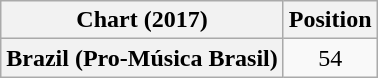<table class="wikitable plainrowheaders">
<tr>
<th scope="col">Chart (2017)</th>
<th scope="col">Position</th>
</tr>
<tr>
<th scope="row">Brazil (Pro-Música Brasil)</th>
<td style="text-align:center;">54</td>
</tr>
</table>
